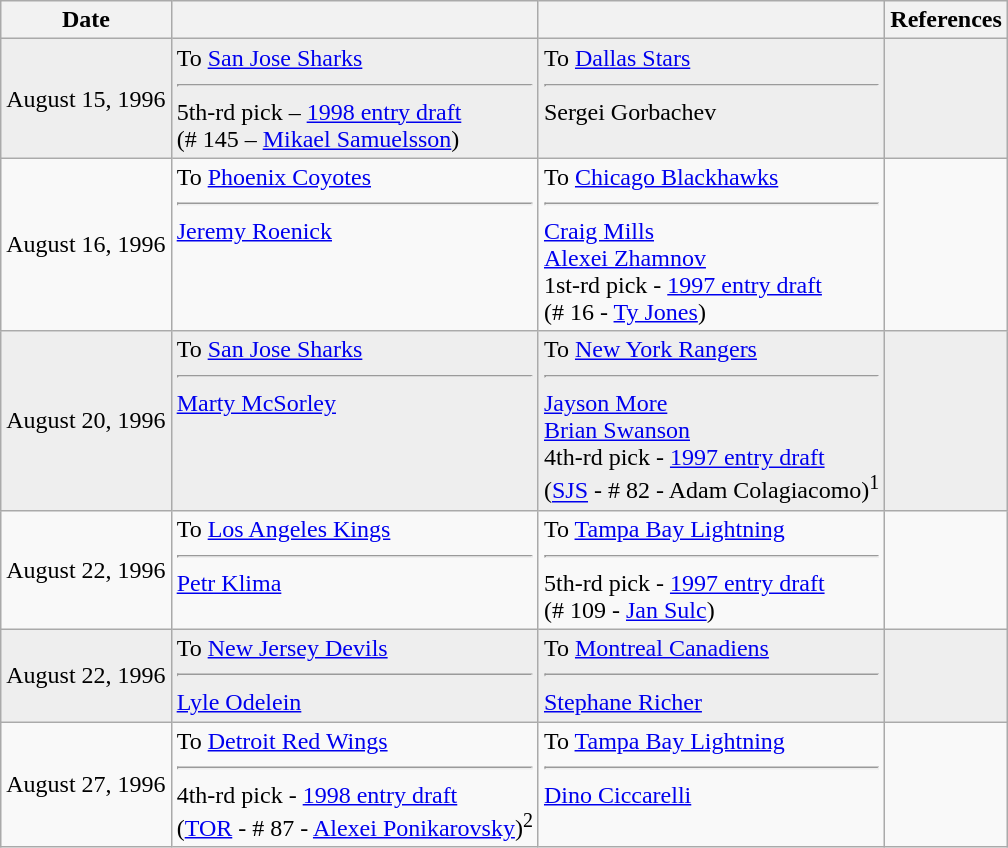<table class="wikitable">
<tr>
<th>Date</th>
<th></th>
<th></th>
<th>References</th>
</tr>
<tr bgcolor="#eeeeee">
<td>August 15, 1996</td>
<td valign="top">To <a href='#'>San Jose Sharks</a><hr>5th-rd pick – <a href='#'>1998 entry draft</a><br>(# 145 – <a href='#'>Mikael Samuelsson</a>)</td>
<td valign="top">To <a href='#'>Dallas Stars</a><hr>Sergei Gorbachev</td>
<td></td>
</tr>
<tr>
<td>August 16, 1996</td>
<td valign="top">To <a href='#'>Phoenix Coyotes</a><hr><a href='#'>Jeremy Roenick</a></td>
<td valign="top">To <a href='#'>Chicago Blackhawks</a><hr><a href='#'>Craig Mills</a><br><a href='#'>Alexei Zhamnov</a><br>1st-rd pick - <a href='#'>1997 entry draft</a><br>(# 16 - <a href='#'>Ty Jones</a>)</td>
<td></td>
</tr>
<tr bgcolor="#eeeeee">
<td>August 20, 1996</td>
<td valign="top">To <a href='#'>San Jose Sharks</a><hr><a href='#'>Marty McSorley</a></td>
<td valign="top">To <a href='#'>New York Rangers</a><hr><a href='#'>Jayson More</a><br><a href='#'>Brian Swanson</a><br>4th-rd pick - <a href='#'>1997 entry draft</a><br>(<a href='#'>SJS</a> - # 82 - Adam Colagiacomo)<sup>1</sup></td>
<td></td>
</tr>
<tr>
<td>August 22, 1996</td>
<td valign="top">To <a href='#'>Los Angeles Kings</a><hr><a href='#'>Petr Klima</a></td>
<td valign="top">To <a href='#'>Tampa Bay Lightning</a><hr>5th-rd pick - <a href='#'>1997 entry draft</a><br>(# 109 - <a href='#'>Jan Sulc</a>)</td>
<td></td>
</tr>
<tr bgcolor="#eeeeee">
<td>August 22, 1996</td>
<td valign="top">To <a href='#'>New Jersey Devils</a><hr><a href='#'>Lyle Odelein</a></td>
<td valign="top">To <a href='#'>Montreal Canadiens</a><hr><a href='#'>Stephane Richer</a></td>
<td></td>
</tr>
<tr>
<td>August 27, 1996</td>
<td valign="top">To <a href='#'>Detroit Red Wings</a><hr>4th-rd pick - <a href='#'>1998 entry draft</a><br>(<a href='#'>TOR</a> - # 87 - <a href='#'>Alexei Ponikarovsky</a>)<sup>2</sup></td>
<td valign="top">To <a href='#'>Tampa Bay Lightning</a><hr><a href='#'>Dino Ciccarelli</a></td>
<td></td>
</tr>
</table>
